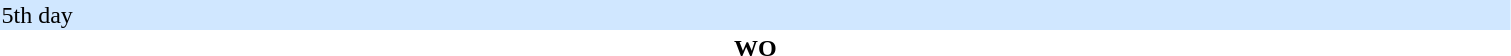<table width="80%">
<tr>
<th width="30%"></th>
<th width="12%"></th>
<th width="30%"></th>
</tr>
<tr bgcolor="#D0E7FF">
<td colspan="3">5th day</td>
</tr>
<tr>
<td align="right"><strong></strong></td>
<td align="center"><strong>WO</strong></td>
<td></td>
</tr>
<tr>
</tr>
</table>
